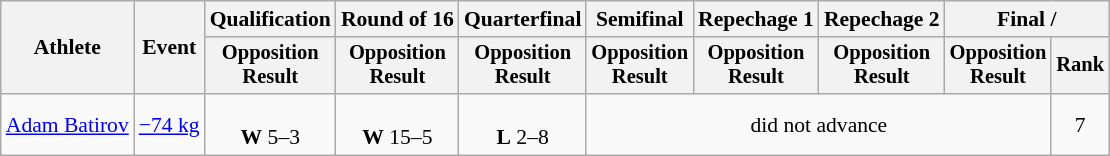<table class="wikitable" style="font-size:90%">
<tr>
<th rowspan=2>Athlete</th>
<th rowspan=2>Event</th>
<th>Qualification</th>
<th>Round of 16</th>
<th>Quarterfinal</th>
<th>Semifinal</th>
<th>Repechage 1</th>
<th>Repechage 2</th>
<th colspan=2>Final / </th>
</tr>
<tr style="font-size: 95%">
<th>Opposition<br>Result</th>
<th>Opposition<br>Result</th>
<th>Opposition<br>Result</th>
<th>Opposition<br>Result</th>
<th>Opposition<br>Result</th>
<th>Opposition<br>Result</th>
<th>Opposition<br>Result</th>
<th>Rank</th>
</tr>
<tr align=center>
<td align=left><a href='#'>Adam Batirov</a></td>
<td align=left><a href='#'>−74 kg</a></td>
<td><br><strong>W</strong> 5–3</td>
<td><br><strong>W</strong> 15–5</td>
<td><br><strong>L</strong> 2–8</td>
<td colspan=4>did not advance</td>
<td>7</td>
</tr>
</table>
